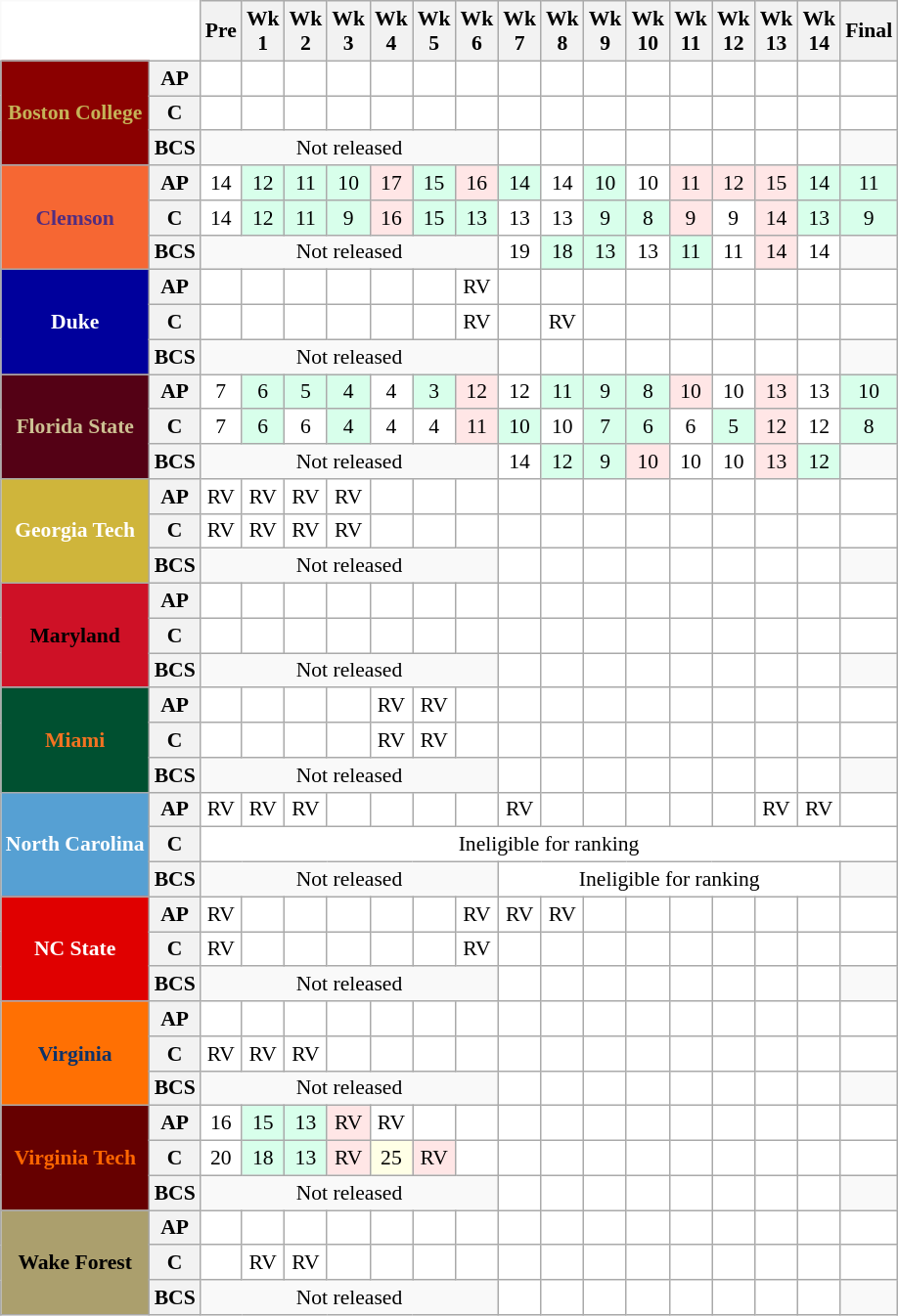<table class="wikitable" style="white-space:nowrap;font-size:90%;">
<tr>
<th colspan=2 style="background:white; border-top-style:hidden; border-left-style:hidden;"> </th>
<th>Pre</th>
<th>Wk<br>1</th>
<th>Wk<br>2</th>
<th>Wk<br>3</th>
<th>Wk<br>4</th>
<th>Wk<br>5</th>
<th>Wk<br>6</th>
<th>Wk<br>7</th>
<th>Wk<br>8</th>
<th>Wk<br>9</th>
<th>Wk<br>10</th>
<th>Wk<br>11</th>
<th>Wk<br>12</th>
<th>Wk<br>13</th>
<th>Wk<br>14</th>
<th>Final</th>
</tr>
<tr "text-align:center;">
<th rowspan=3 style="background:#8B0000; color:#C5B358;">Boston College</th>
<th>AP</th>
<td style="background:#FFF;"></td>
<td style="background:#FFF;"></td>
<td style="background:#FFF;"></td>
<td style="background:#FFF;"></td>
<td style="background:#FFF;"></td>
<td style="background:#FFF;"></td>
<td style="background:#FFF;"></td>
<td style="background:#FFF;"></td>
<td style="background:#FFF;"></td>
<td style="background:#FFF;"></td>
<td style="background:#FFF;"></td>
<td style="background:#FFF;"></td>
<td style="background:#FFF;"></td>
<td style="background:#FFF;"></td>
<td style="background:#FFF;"></td>
<td style="background:#FFF;"></td>
</tr>
<tr style="text-align:center;">
<th>C</th>
<td style="background:#FFF;"></td>
<td style="background:#FFF;"></td>
<td style="background:#FFF;"></td>
<td style="background:#FFF;"></td>
<td style="background:#FFF;"></td>
<td style="background:#FFF;"></td>
<td style="background:#FFF;"></td>
<td style="background:#FFF;"></td>
<td style="background:#FFF;"></td>
<td style="background:#FFF;"></td>
<td style="background:#FFF;"></td>
<td style="background:#FFF;"></td>
<td style="background:#FFF;"></td>
<td style="background:#FFF;"></td>
<td style="background:#FFF;"></td>
<td style="background:#FFF;"></td>
</tr>
<tr style="text-align:center;">
<th>BCS</th>
<td colspan=7 align=center>Not released</td>
<td style="background:#FFF;"> </td>
<td style="background:#FFF;"></td>
<td style="background:#FFF;"></td>
<td style="background:#FFF;"></td>
<td style="background:#FFF;"></td>
<td style="background:#FFF;"></td>
<td style="background:#FFF;"></td>
<td style="background:#FFF;"></td>
</tr>
<tr style="text-align:center;">
<th rowspan=3 style="background:#F66733; color:#522D80;">Clemson</th>
<th>AP</th>
<td style="background:#FFF;">14</td>
<td style="background:#D8FFEB;">12</td>
<td style="background:#D8FFEB;">11</td>
<td style="background:#D8FFEB;">10</td>
<td style="background:#FFE6E6;">17</td>
<td style="background:#D8FFEB;">15</td>
<td style="background:#FFE6E6;">16</td>
<td style="background:#D8FFEB;">14</td>
<td style="background:#FFF;">14</td>
<td style="background:#D8FFEB;">10</td>
<td style="background:#FFF;">10</td>
<td style="background:#FFE6E6;">11</td>
<td style="background:#FFE6E6;">12</td>
<td style="background:#FFE6E6;">15</td>
<td style="background:#D8FFEB;">14</td>
<td style="background:#D8FFEB;">11</td>
</tr>
<tr style="text-align:center;">
<th>C</th>
<td style="background:#FFF;">14</td>
<td style="background:#D8FFEB;">12</td>
<td style="background:#D8FFEB;">11</td>
<td style="background:#D8FFEB;">9</td>
<td style="background:#FFE6E6;">16</td>
<td style="background:#D8FFEB;">15</td>
<td style="background:#D8FFEB;">13</td>
<td style="background:#FFF;">13</td>
<td style="background:#FFF;">13</td>
<td style="background:#D8FFEB;">9</td>
<td style="background:#D8FFEB;">8</td>
<td style="background:#FFE6E6;">9</td>
<td style="background:#FFF;">9</td>
<td style="background:#FFE6E6;">14</td>
<td style="background:#D8FFEB;">13</td>
<td style="background:#D8FFEB;">9</td>
</tr>
<tr style="text-align:center;">
<th>BCS</th>
<td colspan=7 align=center>Not released</td>
<td style="background:#FFF;">19</td>
<td style="background:#D8FFEB;">18</td>
<td style="background:#D8FFEB;">13</td>
<td style="background:#FFF;">13</td>
<td style="background:#D8FFEB;">11</td>
<td style="background:#FFF;">11</td>
<td style="background:#FFE6E6;">14</td>
<td style="background:#FFF;">14</td>
</tr>
<tr style="text-align:center;">
<th rowspan=3 style="background:#00009C; color:#FFFFFF;">Duke</th>
<th>AP</th>
<td style="background:#FFF;"></td>
<td style="background:#FFF;"></td>
<td style="background:#FFF;"></td>
<td style="background:#FFF;"></td>
<td style="background:#FFF;"></td>
<td style="background:#FFF;"></td>
<td style="background:#FFF;">RV</td>
<td style="background:#FFF;"></td>
<td style="background:#FFF;"></td>
<td style="background:#FFF;"></td>
<td style="background:#FFF;"></td>
<td style="background:#FFF;"></td>
<td style="background:#FFF;"></td>
<td style="background:#FFF;"></td>
<td style="background:#FFF;"></td>
<td style="background:#FFF;"></td>
</tr>
<tr style="text-align:center;">
<th>C</th>
<td style="background:#FFF;"></td>
<td style="background:#FFF;"></td>
<td style="background:#FFF;"></td>
<td style="background:#FFF;"></td>
<td style="background:#FFF;"></td>
<td style="background:#FFF;"></td>
<td style="background:#FFF;">RV</td>
<td style="background:#FFF;"></td>
<td style="background:#FFF;">RV</td>
<td style="background:#FFF;"></td>
<td style="background:#FFF;"></td>
<td style="background:#FFF;"></td>
<td style="background:#FFF;"></td>
<td style="background:#FFF;"></td>
<td style="background:#FFF;"></td>
<td style="background:#FFF;"></td>
</tr>
<tr style="text-align:center;">
<th>BCS</th>
<td colspan=7 align=center>Not released</td>
<td style="background:#FFF;"> </td>
<td style="background:#FFF;"></td>
<td style="background:#FFF;"></td>
<td style="background:#FFF;"></td>
<td style="background:#FFF;"></td>
<td style="background:#FFF;"></td>
<td style="background:#FFF;"></td>
<td style="background:#FFF;"></td>
</tr>
<tr style="text-align:center;">
<th rowspan=3 style="background:#540115; color:#CDC092;">Florida State</th>
<th>AP</th>
<td style="background:#FFF;">7</td>
<td style="background:#D8FFEB;">6</td>
<td style="background:#D8FFEB;">5</td>
<td style="background:#D8FFEB;">4</td>
<td style="background:#FFF;">4</td>
<td style="background:#D8FFEB;">3</td>
<td style="background:#FFE6E6;">12</td>
<td style="background:#FFF;">12</td>
<td style="background:#D8FFEB;">11</td>
<td style="background:#D8FFEB;">9</td>
<td style="background:#D8FFEB;">8</td>
<td style="background:#FFE6E6;">10</td>
<td style="background:#FFF;">10</td>
<td style="background:#FFE6E6;">13</td>
<td style="background:#FFF;">13</td>
<td style="background:#D8FFEB;">10</td>
</tr>
<tr style="text-align:center;">
<th>C</th>
<td style="background:#FFF;">7</td>
<td style="background:#D8FFEB;">6</td>
<td style="background:#FFF;">6</td>
<td style="background:#D8FFEB;">4</td>
<td style="background:#FFF;">4</td>
<td style="background:#FFF;">4</td>
<td style="background:#FFE6E6;">11</td>
<td style="background:#D8FFEB;">10</td>
<td style="background:#FFF;">10</td>
<td style="background:#D8FFEB;">7</td>
<td style="background:#D8FFEB;">6</td>
<td style="background:#FFF;">6</td>
<td style="background:#D8FFEB;">5</td>
<td style="background:#FFE6E6;">12</td>
<td style="background:#FFF;">12</td>
<td style="background:#D8FFEB;">8</td>
</tr>
<tr style="text-align:center;">
<th>BCS</th>
<td colspan=7 align=center>Not released</td>
<td style="background:#FFF;">14</td>
<td style="background:#D8FFEB;">12</td>
<td style="background:#D8FFEB;">9</td>
<td style="background:#FFE6E6;">10</td>
<td style="background:#FFF;">10</td>
<td style="background:#FFF;">10</td>
<td style="background:#FFE6E6;">13</td>
<td style="background:#D8FFEB;">12</td>
</tr>
<tr style="text-align:center;">
<th rowspan=3 style="background:#CFB53B; color:#FFFFFF;">Georgia Tech</th>
<th>AP</th>
<td style="background:#FFF;">RV</td>
<td style="background:#FFF;">RV</td>
<td style="background:#FFF;">RV</td>
<td style="background:#FFF;">RV</td>
<td style="background:#FFF;"></td>
<td style="background:#FFF;"></td>
<td style="background:#FFF;"></td>
<td style="background:#FFF;"></td>
<td style="background:#FFF;"></td>
<td style="background:#FFF;"></td>
<td style="background:#FFF;"></td>
<td style="background:#FFF;"></td>
<td style="background:#FFF;"></td>
<td style="background:#FFF;"></td>
<td style="background:#FFF;"></td>
<td style="background:#FFF;"></td>
</tr>
<tr style="text-align:center;">
<th>C</th>
<td style="background:#FFF;">RV</td>
<td style="background:#FFF;">RV</td>
<td style="background:#FFF;">RV</td>
<td style="background:#FFF;">RV</td>
<td style="background:#FFF;"></td>
<td style="background:#FFF;"></td>
<td style="background:#FFF;"></td>
<td style="background:#FFF;"></td>
<td style="background:#FFF;"></td>
<td style="background:#FFF;"></td>
<td style="background:#FFF;"></td>
<td style="background:#FFF;"></td>
<td style="background:#FFF;"></td>
<td style="background:#FFF;"></td>
<td style="background:#FFF;"></td>
<td style="background:#FFF;"></td>
</tr>
<tr style="text-align:center;">
<th>BCS</th>
<td colspan=7 align=center>Not released</td>
<td style="background:#FFF;"> </td>
<td style="background:#FFF;"></td>
<td style="background:#FFF;"></td>
<td style="background:#FFF;"></td>
<td style="background:#FFF;"></td>
<td style="background:#FFF;"></td>
<td style="background:#FFF;"></td>
<td style="background:#FFF;"></td>
</tr>
<tr style="text-align:center;">
<th rowspan=3 style="background:#CE1126; color:#000000;">Maryland</th>
<th>AP</th>
<td style="background:#FFF;"></td>
<td style="background:#FFF;"></td>
<td style="background:#FFF;"></td>
<td style="background:#FFF;"></td>
<td style="background:#FFF;"></td>
<td style="background:#FFF;"></td>
<td style="background:#FFF;"></td>
<td style="background:#FFF;"></td>
<td style="background:#FFF;"></td>
<td style="background:#FFF;"></td>
<td style="background:#FFF;"></td>
<td style="background:#FFF;"></td>
<td style="background:#FFF;"></td>
<td style="background:#FFF;"></td>
<td style="background:#FFF;"></td>
<td style="background:#FFF;"></td>
</tr>
<tr style="text-align:center;">
<th>C</th>
<td style="background:#FFF;"></td>
<td style="background:#FFF;"></td>
<td style="background:#FFF;"></td>
<td style="background:#FFF;"></td>
<td style="background:#FFF;"></td>
<td style="background:#FFF;"></td>
<td style="background:#FFF;"></td>
<td style="background:#FFF;"></td>
<td style="background:#FFF;"></td>
<td style="background:#FFF;"></td>
<td style="background:#FFF;"></td>
<td style="background:#FFF;"></td>
<td style="background:#FFF;"></td>
<td style="background:#FFF;"></td>
<td style="background:#FFF;"></td>
<td style="background:#FFF;"></td>
</tr>
<tr style="text-align:center;">
<th>BCS</th>
<td colspan=7 align=center>Not released</td>
<td style="background:#FFF;"> </td>
<td style="background:#FFF;"></td>
<td style="background:#FFF;"></td>
<td style="background:#FFF;"></td>
<td style="background:#FFF;"></td>
<td style="background:#FFF;"></td>
<td style="background:#FFF;"></td>
<td style="background:#FFF;"></td>
</tr>
<tr style="text-align:center;">
<th rowspan=3 style="background:#005030; color:#f47321;">Miami</th>
<th>AP</th>
<td style="background:#FFF;"></td>
<td style="background:#FFF;"></td>
<td style="background:#FFF;"></td>
<td style="background:#FFF;"></td>
<td style="background:#FFF;">RV</td>
<td style="background:#FFF;">RV</td>
<td style="background:#FFF;"></td>
<td style="background:#FFF;"></td>
<td style="background:#FFF;"></td>
<td style="background:#FFF;"></td>
<td style="background:#FFF;"></td>
<td style="background:#FFF;"></td>
<td style="background:#FFF;"></td>
<td style="background:#FFF;"></td>
<td style="background:#FFF;"></td>
<td style="background:#FFF;"></td>
</tr>
<tr style="text-align:center;">
<th>C</th>
<td style="background:#FFF;"></td>
<td style="background:#FFF;"></td>
<td style="background:#FFF;"></td>
<td style="background:#FFF;"></td>
<td style="background:#FFF;">RV</td>
<td style="background:#FFF;">RV</td>
<td style="background:#FFF;"></td>
<td style="background:#FFF;"></td>
<td style="background:#FFF;"></td>
<td style="background:#FFF;"></td>
<td style="background:#FFF;"></td>
<td style="background:#FFF;"></td>
<td style="background:#FFF;"></td>
<td style="background:#FFF;"></td>
<td style="background:#FFF;"></td>
<td style="background:#FFF;"></td>
</tr>
<tr style="text-align:center;">
<th>BCS</th>
<td colspan=7 align=center>Not released</td>
<td style="background:#FFF;"></td>
<td style="background:#FFF;"></td>
<td style="background:#FFF;"></td>
<td style="background:#FFF;"></td>
<td style="background:#FFF;"></td>
<td style="background:#FFF;"></td>
<td style="background:#FFF;"></td>
<td style="background:#FFF;"></td>
</tr>
<tr style="text-align:center;">
<th rowspan=3 style="background:#56A0D3; color:#FFFFFF;">North Carolina</th>
<th>AP</th>
<td style="background:#FFF;">RV</td>
<td style="background:#FFF;">RV</td>
<td style="background:#FFF;">RV</td>
<td style="background:#FFF;"></td>
<td style="background:#FFF;"></td>
<td style="background:#FFF;"></td>
<td style="background:#FFF;"></td>
<td style="background:#FFF;">RV</td>
<td style="background:#FFF;"></td>
<td style="background:#FFF;"></td>
<td style="background:#FFF;"></td>
<td style="background:#FFF;"></td>
<td style="background:#FFF;"></td>
<td style="background:#FFF;">RV</td>
<td style="background:#FFF;">RV</td>
<td style="background:#FFF;"></td>
</tr>
<tr style="text-align:center;">
<th>C</th>
<td colspan="16" style="background:#FFF;">Ineligible for ranking</td>
</tr>
<tr style="text-align:center;">
<th>BCS</th>
<td colspan=7 align=center>Not released</td>
<td colspan="8" style="background:#FFF;">Ineligible for ranking</td>
</tr>
<tr style="text-align:center;">
<th rowspan=3 style="background:#e00000; color:#FFFFFF;">NC State</th>
<th>AP</th>
<td style="background:#FFF;">RV</td>
<td style="background:#FFF;"></td>
<td style="background:#FFF;"></td>
<td style="background:#FFF;"></td>
<td style="background:#FFF;"></td>
<td style="background:#FFF;"></td>
<td style="background:#FFF;">RV</td>
<td style="background:#FFF;">RV</td>
<td style="background:#FFF;">RV</td>
<td style="background:#FFF;"></td>
<td style="background:#FFF;"></td>
<td style="background:#FFF;"></td>
<td style="background:#FFF;"></td>
<td style="background:#FFF;"></td>
<td style="background:#FFF;"></td>
<td style="background:#FFF;"></td>
</tr>
<tr style="text-align:center;">
<th>C</th>
<td style="background:#FFF;">RV</td>
<td style="background:#FFF;"></td>
<td style="background:#FFF;"></td>
<td style="background:#FFF;"></td>
<td style="background:#FFF;"></td>
<td style="background:#FFF;"></td>
<td style="background:#FFF;">RV</td>
<td style="background:#FFF;"></td>
<td style="background:#FFF;"></td>
<td style="background:#FFF;"></td>
<td style="background:#FFF;"></td>
<td style="background:#FFF;"></td>
<td style="background:#FFF;"></td>
<td style="background:#FFF;"></td>
<td style="background:#FFF;"></td>
<td style="background:#FFF;"></td>
</tr>
<tr style="text-align:center;">
<th>BCS</th>
<td colspan=7 align=center>Not released</td>
<td style="background:#FFF;"> </td>
<td style="background:#FFF;"></td>
<td style="background:#FFF;"></td>
<td style="background:#FFF;"></td>
<td style="background:#FFF;"></td>
<td style="background:#FFF;"></td>
<td style="background:#FFF;"></td>
<td style="background:#FFF;"></td>
</tr>
<tr style="text-align:center;">
<th rowspan=3 style="background:#ff7003; color:#0d3268;">Virginia</th>
<th>AP</th>
<td style="background:#FFF;"></td>
<td style="background:#FFF;"></td>
<td style="background:#FFF;"></td>
<td style="background:#FFF;"></td>
<td style="background:#FFF;"></td>
<td style="background:#FFF;"></td>
<td style="background:#FFF;"></td>
<td style="background:#FFF;"></td>
<td style="background:#FFF;"></td>
<td style="background:#FFF;"></td>
<td style="background:#FFF;"></td>
<td style="background:#FFF;"></td>
<td style="background:#FFF;"></td>
<td style="background:#FFF;"></td>
<td style="background:#FFF;"></td>
<td style="background:#FFF;"></td>
</tr>
<tr style="text-align:center;">
<th>C</th>
<td style="background:#FFF;">RV</td>
<td style="background:#FFF;">RV</td>
<td style="background:#FFF;">RV</td>
<td style="background:#FFF;"></td>
<td style="background:#FFF;"></td>
<td style="background:#FFF;"></td>
<td style="background:#FFF;"></td>
<td style="background:#FFF;"></td>
<td style="background:#FFF;"></td>
<td style="background:#FFF;"></td>
<td style="background:#FFF;"></td>
<td style="background:#FFF;"></td>
<td style="background:#FFF;"></td>
<td style="background:#FFF;"></td>
<td style="background:#FFF;"></td>
<td style="background:#FFF;"></td>
</tr>
<tr style="text-align:center;">
<th>BCS</th>
<td colspan=7 align=center>Not released</td>
<td style="background:#FFF;"></td>
<td style="background:#FFF;"></td>
<td style="background:#FFF;"></td>
<td style="background:#FFF;"></td>
<td style="background:#FFF;"></td>
<td style="background:#FFF;"></td>
<td style="background:#FFF;"></td>
<td style="background:#FFF;"></td>
</tr>
<tr style="text-align:center;">
<th rowspan=3 style="background:#660000; color:#ff6600;">Virginia Tech</th>
<th>AP</th>
<td style="background:#FFF;">16</td>
<td style="background:#D8FFEB;">15</td>
<td style="background:#D8FFEB;">13</td>
<td style="background:#FFE6E6;">RV</td>
<td style="background:#FFF;">RV</td>
<td style="background:#FFF;"></td>
<td style="background:#FFF;"></td>
<td style="background:#FFF;"></td>
<td style="background:#FFF;"></td>
<td style="background:#FFF;"></td>
<td style="background:#FFF;"></td>
<td style="background:#FFF;"></td>
<td style="background:#FFF;"></td>
<td style="background:#FFF;"></td>
<td style="background:#FFF;"></td>
<td style="background:#FFF;"></td>
</tr>
<tr style="text-align:center;">
<th>C</th>
<td style="background:#FFF;">20</td>
<td style="background:#D8FFEB;">18</td>
<td style="background:#D8FFEB;">13</td>
<td style="background:#FFE6E6;">RV</td>
<td style="background:#FFFFE6;">25</td>
<td style="background:#FFE6E6;">RV</td>
<td style="background:#FFF;"></td>
<td style="background:#FFF;"></td>
<td style="background:#FFF;"></td>
<td style="background:#FFF;"></td>
<td style="background:#FFF;"></td>
<td style="background:#FFF;"></td>
<td style="background:#FFF;"></td>
<td style="background:#FFF;"></td>
<td style="background:#FFF;"></td>
<td style="background:#FFF;"></td>
</tr>
<tr style="text-align:center;">
<th>BCS</th>
<td colspan=7 align=center>Not released</td>
<td style="background:#FFF;"> </td>
<td style="background:#FFF;"></td>
<td style="background:#FFF;"></td>
<td style="background:#FFF;"></td>
<td style="background:#FFF;"></td>
<td style="background:#FFF;"></td>
<td style="background:#FFF;"></td>
<td style="background:#FFF;"></td>
</tr>
<tr style="text-align:center;">
<th rowspan=3 style="background:#AB9F6D; color:#000000;">Wake Forest</th>
<th>AP</th>
<td style="background:#FFF;"></td>
<td style="background:#FFF;"></td>
<td style="background:#FFF;"></td>
<td style="background:#FFF;"></td>
<td style="background:#FFF;"></td>
<td style="background:#FFF;"></td>
<td style="background:#FFF;"></td>
<td style="background:#FFF;"></td>
<td style="background:#FFF;"></td>
<td style="background:#FFF;"></td>
<td style="background:#FFF;"></td>
<td style="background:#FFF;"></td>
<td style="background:#FFF;"></td>
<td style="background:#FFF;"></td>
<td style="background:#FFF;"></td>
<td style="background:#FFF;"></td>
</tr>
<tr style="text-align:center;">
<th>C</th>
<td style="background:#FFF;"></td>
<td style="background:#FFF;">RV</td>
<td style="background:#FFF;">RV</td>
<td style="background:#FFF;"></td>
<td style="background:#FFF;"></td>
<td style="background:#FFF;"></td>
<td style="background:#FFF;"></td>
<td style="background:#FFF;"></td>
<td style="background:#FFF;"></td>
<td style="background:#FFF;"></td>
<td style="background:#FFF;"></td>
<td style="background:#FFF;"></td>
<td style="background:#FFF;"></td>
<td style="background:#FFF;"></td>
<td style="background:#FFF;"></td>
<td style="background:#FFF;"></td>
</tr>
<tr style="text-align:center;">
<th>BCS</th>
<td colspan=7 align=center>Not released</td>
<td style="background:#FFF;"> </td>
<td style="background:#FFF;"></td>
<td style="background:#FFF;"></td>
<td style="background:#FFF;"></td>
<td style="background:#FFF;"></td>
<td style="background:#FFF;"></td>
<td style="background:#FFF;"></td>
<td style="background:#FFF;"></td>
</tr>
</table>
